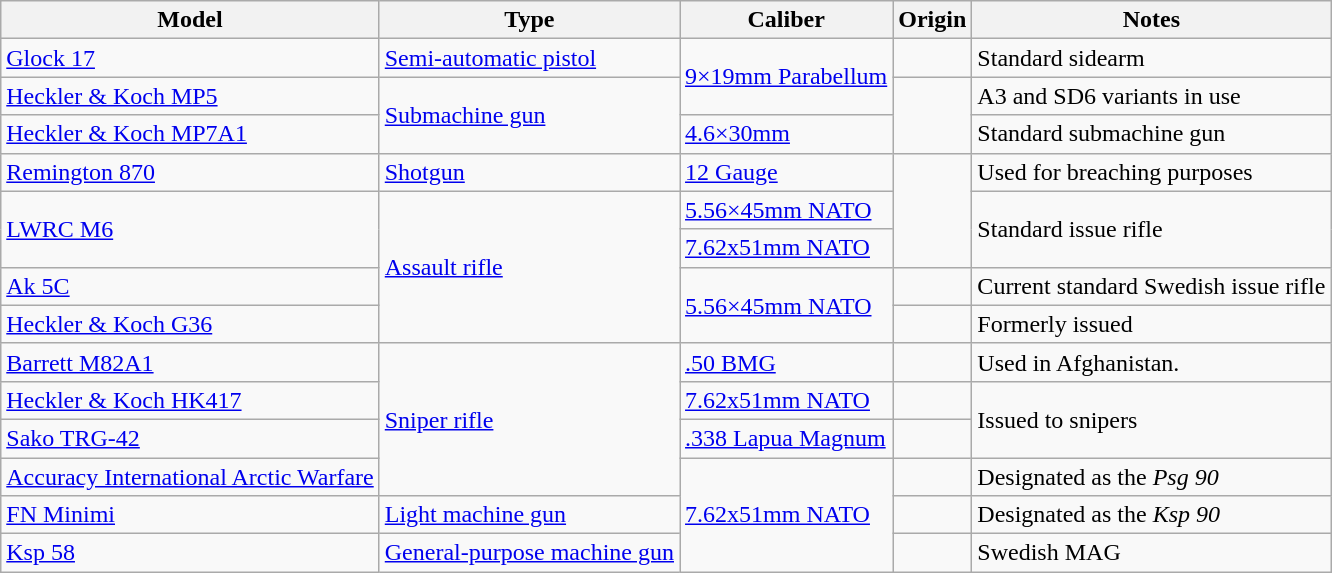<table class="wikitable">
<tr>
<th>Model</th>
<th>Type</th>
<th>Caliber</th>
<th>Origin</th>
<th>Notes</th>
</tr>
<tr>
<td><a href='#'>Glock 17</a></td>
<td><a href='#'>Semi-automatic pistol</a></td>
<td rowspan="2"><a href='#'>9×19mm Parabellum</a></td>
<td></td>
<td>Standard sidearm</td>
</tr>
<tr>
<td><a href='#'>Heckler & Koch MP5</a></td>
<td rowspan="2"><a href='#'>Submachine gun</a></td>
<td rowspan="2"></td>
<td>A3 and SD6 variants in use</td>
</tr>
<tr>
<td><a href='#'>Heckler & Koch MP7A1</a></td>
<td><a href='#'>4.6×30mm</a></td>
<td>Standard submachine gun</td>
</tr>
<tr>
<td><a href='#'>Remington 870</a></td>
<td><a href='#'>Shotgun</a></td>
<td><a href='#'>12 Gauge</a></td>
<td rowspan="3"></td>
<td>Used for breaching purposes</td>
</tr>
<tr>
<td rowspan="2"><a href='#'>LWRC M6</a></td>
<td rowspan="4"><a href='#'>Assault rifle</a></td>
<td><a href='#'>5.56×45mm NATO</a></td>
<td rowspan="2">Standard issue rifle</td>
</tr>
<tr>
<td><a href='#'>7.62x51mm NATO</a></td>
</tr>
<tr>
<td><a href='#'>Ak 5C</a></td>
<td rowspan="2"><a href='#'>5.56×45mm NATO</a></td>
<td></td>
<td>Current standard Swedish issue rifle</td>
</tr>
<tr>
<td><a href='#'>Heckler & Koch G36</a></td>
<td></td>
<td>Formerly issued</td>
</tr>
<tr>
<td><a href='#'>Barrett M82A1</a></td>
<td rowspan="4"><a href='#'>Sniper rifle</a></td>
<td><a href='#'>.50 BMG</a></td>
<td></td>
<td>Used in Afghanistan.</td>
</tr>
<tr>
<td><a href='#'>Heckler & Koch HK417</a></td>
<td><a href='#'>7.62x51mm NATO</a></td>
<td></td>
<td rowspan="2">Issued to snipers</td>
</tr>
<tr>
<td><a href='#'>Sako TRG-42</a></td>
<td><a href='#'>.338 Lapua Magnum</a></td>
<td></td>
</tr>
<tr>
<td><a href='#'>Accuracy International Arctic Warfare</a></td>
<td rowspan="3"><a href='#'>7.62x51mm NATO</a></td>
<td></td>
<td>Designated as the <em>Psg 90</em></td>
</tr>
<tr>
<td><a href='#'>FN Minimi</a></td>
<td><a href='#'>Light machine gun</a></td>
<td></td>
<td>Designated as the <em>Ksp 90</em></td>
</tr>
<tr>
<td><a href='#'>Ksp 58</a></td>
<td><a href='#'>General-purpose machine gun</a></td>
<td></td>
<td>Swedish MAG</td>
</tr>
</table>
